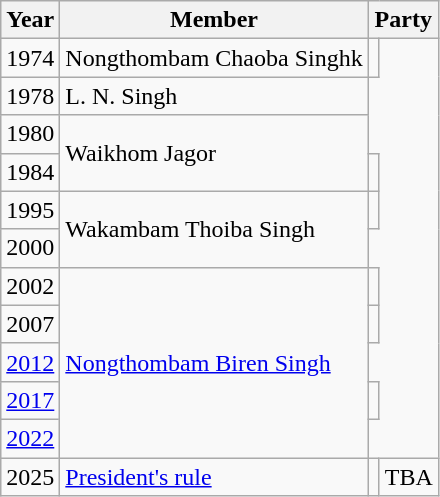<table class="wikitable sortable">
<tr>
<th>Year</th>
<th>Member</th>
<th colspan="2">Party</th>
</tr>
<tr>
<td>1974</td>
<td>Nongthombam Chaoba Singhk</td>
<td></td>
</tr>
<tr>
<td>1978</td>
<td>L. N. Singh</td>
</tr>
<tr>
<td>1980</td>
<td rowspan="2">Waikhom Jagor</td>
</tr>
<tr>
<td>1984</td>
<td></td>
</tr>
<tr>
<td>1995</td>
<td rowspan="2">Wakambam Thoiba Singh</td>
<td></td>
</tr>
<tr>
<td>2000</td>
</tr>
<tr>
<td>2002</td>
<td rowspan="5"><a href='#'>Nongthombam Biren Singh</a></td>
<td></td>
</tr>
<tr>
<td>2007</td>
<td></td>
</tr>
<tr>
<td><a href='#'>2012</a></td>
</tr>
<tr>
<td><a href='#'>2017</a></td>
<td></td>
</tr>
<tr>
<td><a href='#'>2022</a></td>
</tr>
<tr>
<td>2025</td>
<td><a href='#'>President's rule</a></td>
<td></td>
<td>TBA</td>
</tr>
</table>
